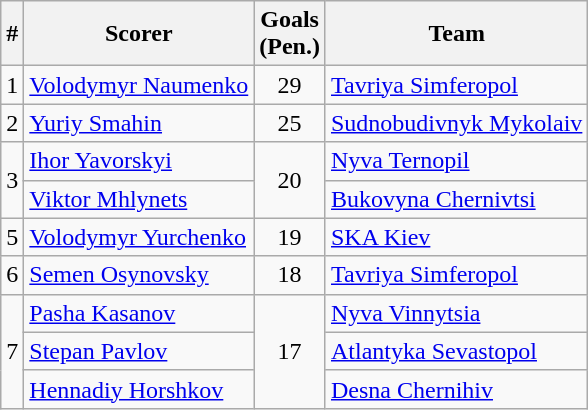<table class="wikitable">
<tr>
<th>#</th>
<th>Scorer</th>
<th>Goals<br>(Pen.)</th>
<th>Team</th>
</tr>
<tr>
<td>1</td>
<td><a href='#'>Volodymyr Naumenko</a></td>
<td align=center>29</td>
<td><a href='#'>Tavriya Simferopol</a></td>
</tr>
<tr>
<td>2</td>
<td><a href='#'>Yuriy Smahin</a></td>
<td align=center>25</td>
<td><a href='#'>Sudnobudivnyk Mykolaiv</a></td>
</tr>
<tr>
<td rowspan=2>3</td>
<td><a href='#'>Ihor Yavorskyi</a></td>
<td align=center rowspan=2>20</td>
<td><a href='#'>Nyva Ternopil</a></td>
</tr>
<tr>
<td><a href='#'>Viktor Mhlynets</a></td>
<td><a href='#'>Bukovyna Chernivtsi</a></td>
</tr>
<tr>
<td>5</td>
<td><a href='#'>Volodymyr Yurchenko</a></td>
<td align=center>19</td>
<td><a href='#'>SKA Kiev</a></td>
</tr>
<tr>
<td>6</td>
<td><a href='#'>Semen Osynovsky</a></td>
<td align=center>18</td>
<td><a href='#'>Tavriya Simferopol</a></td>
</tr>
<tr>
<td rowspan=3>7</td>
<td><a href='#'>Pasha Kasanov</a></td>
<td align=center rowspan=3>17</td>
<td><a href='#'>Nyva Vinnytsia</a></td>
</tr>
<tr>
<td><a href='#'>Stepan Pavlov</a></td>
<td><a href='#'>Atlantyka Sevastopol</a></td>
</tr>
<tr>
<td><a href='#'>Hennadiy Horshkov</a></td>
<td><a href='#'>Desna Chernihiv</a></td>
</tr>
</table>
